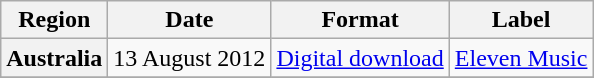<table class="wikitable plainrowheaders">
<tr>
<th>Region</th>
<th>Date</th>
<th>Format</th>
<th>Label</th>
</tr>
<tr>
<th scope="row">Australia</th>
<td>13 August 2012</td>
<td><a href='#'>Digital download</a></td>
<td><a href='#'>Eleven Music</a></td>
</tr>
<tr>
</tr>
</table>
